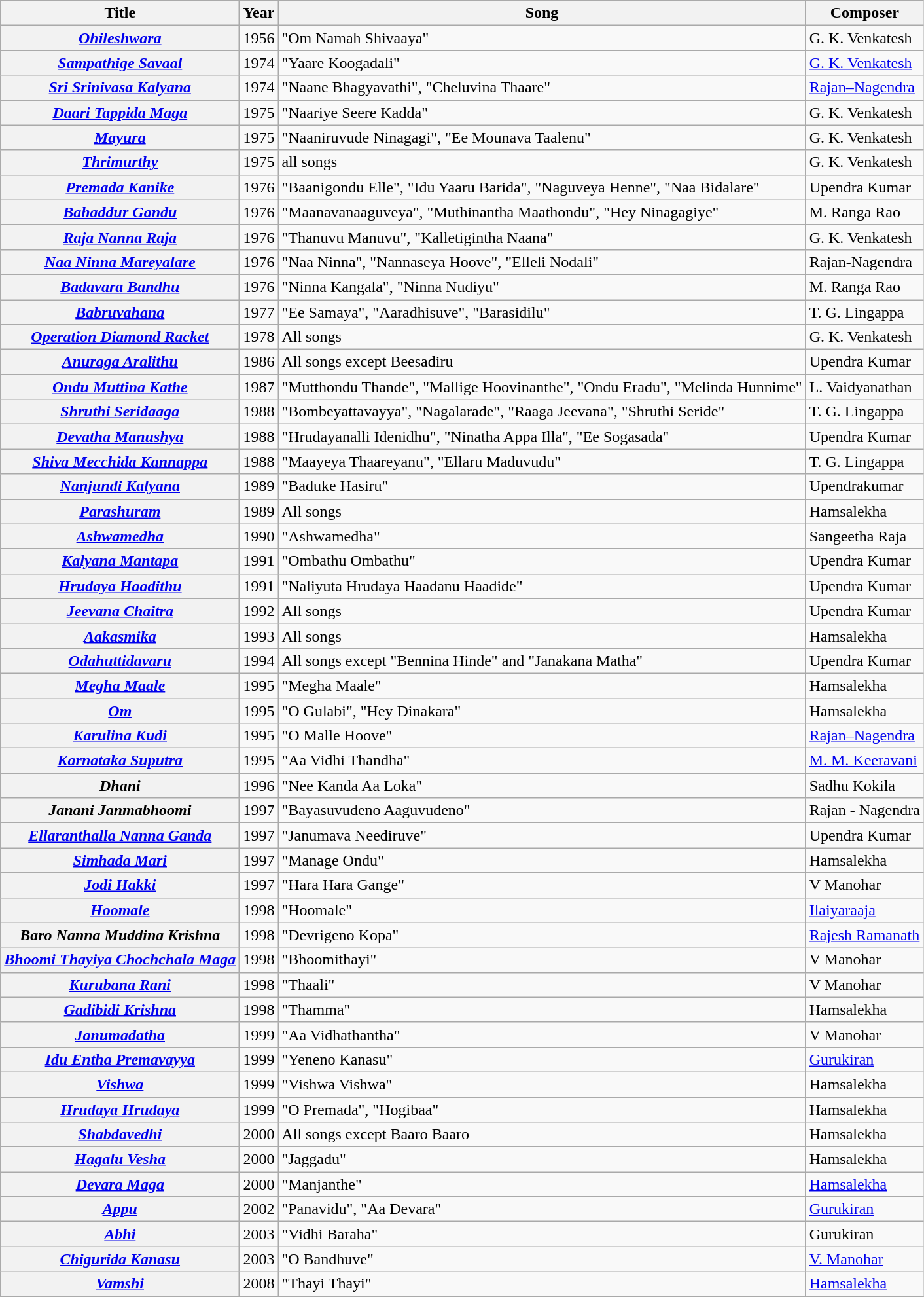<table class="wikitable sortable plainrowheaders">
<tr>
<th scope="col">Title</th>
<th scope="col">Year</th>
<th scope="col">Song</th>
<th scope="col">Composer</th>
</tr>
<tr>
<th scope="row"><em><a href='#'>Ohileshwara</a></em></th>
<td>1956</td>
<td>"Om Namah Shivaaya"</td>
<td>G. K. Venkatesh</td>
</tr>
<tr>
<th scope="row"><em><a href='#'>Sampathige Savaal</a></em></th>
<td>1974</td>
<td>"Yaare Koogadali"</td>
<td><a href='#'>G. K. Venkatesh</a></td>
</tr>
<tr>
<th scope="row"><em><a href='#'>Sri Srinivasa Kalyana</a></em></th>
<td>1974</td>
<td>"Naane Bhagyavathi", "Cheluvina Thaare"</td>
<td><a href='#'>Rajan–Nagendra</a></td>
</tr>
<tr>
<th scope="row"><em><a href='#'>Daari Tappida Maga</a></em></th>
<td>1975</td>
<td>"Naariye Seere Kadda"</td>
<td>G. K. Venkatesh</td>
</tr>
<tr>
<th scope="row"><em><a href='#'>Mayura</a></em></th>
<td>1975</td>
<td>"Naaniruvude Ninagagi", "Ee Mounava Taalenu"</td>
<td>G. K. Venkatesh</td>
</tr>
<tr>
<th scope="row"><em><a href='#'>Thrimurthy</a></em></th>
<td>1975</td>
<td>all songs</td>
<td>G. K. Venkatesh</td>
</tr>
<tr>
<th scope="row"><em><a href='#'>Premada Kanike</a></em></th>
<td>1976</td>
<td>"Baanigondu Elle", "Idu Yaaru Barida", "Naguveya Henne", "Naa Bidalare"</td>
<td>Upendra Kumar</td>
</tr>
<tr>
<th scope="row"><em><a href='#'>Bahaddur Gandu</a></em></th>
<td>1976</td>
<td>"Maanavanaaguveya", "Muthinantha Maathondu", "Hey Ninagagiye"</td>
<td>M. Ranga Rao</td>
</tr>
<tr>
<th scope="row"><em><a href='#'>Raja Nanna Raja</a></em></th>
<td>1976</td>
<td>"Thanuvu Manuvu", "Kalletigintha Naana"</td>
<td>G. K. Venkatesh</td>
</tr>
<tr>
<th scope="row"><em><a href='#'>Naa Ninna Mareyalare</a></em></th>
<td>1976</td>
<td>"Naa Ninna", "Nannaseya Hoove", "Elleli Nodali"</td>
<td>Rajan-Nagendra</td>
</tr>
<tr>
<th scope="row"><em><a href='#'>Badavara Bandhu</a></em></th>
<td>1976</td>
<td>"Ninna Kangala", "Ninna Nudiyu"</td>
<td>M. Ranga Rao</td>
</tr>
<tr>
<th scope="row"><em><a href='#'>Babruvahana</a></em></th>
<td>1977</td>
<td>"Ee Samaya", "Aaradhisuve", "Barasidilu"</td>
<td>T. G. Lingappa</td>
</tr>
<tr>
<th scope="row"><em><a href='#'>Operation Diamond Racket</a></em></th>
<td>1978</td>
<td>All songs</td>
<td>G. K. Venkatesh</td>
</tr>
<tr>
<th scope="row"><em><a href='#'>Anuraga Aralithu</a></em></th>
<td>1986</td>
<td>All songs except Beesadiru</td>
<td>Upendra Kumar</td>
</tr>
<tr>
<th scope="row"><em><a href='#'>Ondu Muttina Kathe</a></em></th>
<td>1987</td>
<td>"Mutthondu Thande", "Mallige Hoovinanthe", "Ondu Eradu", "Melinda Hunnime"</td>
<td>L. Vaidyanathan</td>
</tr>
<tr>
<th scope="row"><em><a href='#'>Shruthi Seridaaga</a></em></th>
<td>1988</td>
<td>"Bombeyattavayya", "Nagalarade", "Raaga Jeevana", "Shruthi Seride"</td>
<td>T. G. Lingappa</td>
</tr>
<tr>
<th scope="row"><em><a href='#'>Devatha Manushya</a></em></th>
<td>1988</td>
<td>"Hrudayanalli Idenidhu", "Ninatha Appa Illa", "Ee Sogasada"</td>
<td>Upendra Kumar</td>
</tr>
<tr>
<th scope="row"><em><a href='#'>Shiva Mecchida Kannappa</a></em></th>
<td>1988</td>
<td>"Maayeya Thaareyanu", "Ellaru Maduvudu"</td>
<td>T. G. Lingappa</td>
</tr>
<tr>
<th scope="row"><em><a href='#'>Nanjundi Kalyana</a></em></th>
<td>1989</td>
<td>"Baduke Hasiru"</td>
<td>Upendrakumar</td>
</tr>
<tr>
<th scope="row"><em><a href='#'>Parashuram</a></em></th>
<td>1989</td>
<td>All songs</td>
<td>Hamsalekha</td>
</tr>
<tr>
<th scope="row"><em><a href='#'>Ashwamedha</a></em></th>
<td>1990</td>
<td>"Ashwamedha"</td>
<td>Sangeetha Raja</td>
</tr>
<tr>
<th scope="row"><em><a href='#'>Kalyana Mantapa</a></em></th>
<td>1991</td>
<td>"Ombathu Ombathu"</td>
<td>Upendra Kumar</td>
</tr>
<tr>
<th scope="row"><em><a href='#'>Hrudaya Haadithu</a></em></th>
<td>1991</td>
<td>"Naliyuta Hrudaya Haadanu Haadide"</td>
<td>Upendra Kumar</td>
</tr>
<tr>
<th scope="row"><em><a href='#'>Jeevana Chaitra</a></em></th>
<td>1992</td>
<td>All songs</td>
<td>Upendra Kumar</td>
</tr>
<tr>
<th scope="row"><em><a href='#'>Aakasmika</a></em></th>
<td>1993</td>
<td>All songs</td>
<td>Hamsalekha</td>
</tr>
<tr>
<th scope="row"><em><a href='#'>Odahuttidavaru</a></em></th>
<td>1994</td>
<td>All songs except "Bennina Hinde" and "Janakana Matha"</td>
<td>Upendra Kumar</td>
</tr>
<tr>
<th scope="row"><em><a href='#'>Megha Maale</a></em></th>
<td>1995</td>
<td>"Megha Maale"</td>
<td>Hamsalekha</td>
</tr>
<tr>
<th scope="row"><em><a href='#'>Om</a></em></th>
<td>1995</td>
<td>"O Gulabi", "Hey Dinakara"</td>
<td>Hamsalekha</td>
</tr>
<tr>
<th scope="row"><em><a href='#'>Karulina Kudi</a></em></th>
<td>1995</td>
<td>"O Malle Hoove"</td>
<td><a href='#'>Rajan–Nagendra</a></td>
</tr>
<tr>
<th scope="row"><em><a href='#'>Karnataka Suputra</a></em></th>
<td>1995</td>
<td>"Aa Vidhi Thandha"</td>
<td><a href='#'>M. M. Keeravani</a></td>
</tr>
<tr>
<th scope="row"><em>Dhani</em></th>
<td>1996</td>
<td>"Nee Kanda Aa Loka"</td>
<td>Sadhu Kokila</td>
</tr>
<tr>
<th scope="row"><em>Janani Janmabhoomi</em></th>
<td>1997</td>
<td>"Bayasuvudeno Aaguvudeno"</td>
<td>Rajan - Nagendra</td>
</tr>
<tr>
<th scope="row"><em><a href='#'>Ellaranthalla Nanna Ganda</a></em></th>
<td>1997</td>
<td>"Janumava Neediruve"</td>
<td>Upendra Kumar</td>
</tr>
<tr>
<th scope="row"><em><a href='#'>Simhada Mari</a></em></th>
<td>1997</td>
<td>"Manage Ondu"</td>
<td>Hamsalekha</td>
</tr>
<tr>
<th scope="row"><em><a href='#'>Jodi Hakki</a></em></th>
<td>1997</td>
<td>"Hara Hara Gange"</td>
<td>V Manohar</td>
</tr>
<tr>
<th scope="row"><em><a href='#'>Hoomale</a></em></th>
<td>1998</td>
<td>"Hoomale"</td>
<td><a href='#'>Ilaiyaraaja</a></td>
</tr>
<tr>
<th scope="row"><em>Baro Nanna Muddina Krishna</em></th>
<td>1998</td>
<td>"Devrigeno Kopa"</td>
<td><a href='#'>Rajesh Ramanath</a></td>
</tr>
<tr>
<th scope="row"><em><a href='#'>Bhoomi Thayiya Chochchala Maga</a></em></th>
<td>1998</td>
<td>"Bhoomithayi"</td>
<td>V Manohar</td>
</tr>
<tr>
<th scope="row"><em><a href='#'>Kurubana Rani</a></em></th>
<td>1998</td>
<td>"Thaali"</td>
<td>V Manohar</td>
</tr>
<tr>
<th scope="row"><em><a href='#'>Gadibidi Krishna</a></em></th>
<td>1998</td>
<td>"Thamma"</td>
<td>Hamsalekha</td>
</tr>
<tr>
<th scope="row"><em><a href='#'>Janumadatha</a></em></th>
<td>1999</td>
<td>"Aa Vidhathantha"</td>
<td>V Manohar</td>
</tr>
<tr>
<th scope="row"><em><a href='#'>Idu Entha Premavayya</a></em></th>
<td>1999</td>
<td>"Yeneno Kanasu"</td>
<td><a href='#'>Gurukiran</a></td>
</tr>
<tr>
<th scope="row"><em><a href='#'>Vishwa</a></em></th>
<td>1999</td>
<td>"Vishwa Vishwa"</td>
<td>Hamsalekha</td>
</tr>
<tr>
<th scope="row"><em><a href='#'>Hrudaya Hrudaya</a></em></th>
<td>1999</td>
<td>"O Premada", "Hogibaa"</td>
<td>Hamsalekha</td>
</tr>
<tr>
<th scope="row"><em><a href='#'>Shabdavedhi</a></em></th>
<td>2000</td>
<td>All songs except Baaro Baaro</td>
<td>Hamsalekha</td>
</tr>
<tr>
<th scope="row"><em><a href='#'>Hagalu Vesha</a></em></th>
<td>2000</td>
<td>"Jaggadu"</td>
<td>Hamsalekha</td>
</tr>
<tr>
<th scope="row"><em><a href='#'>Devara Maga</a></em></th>
<td>2000</td>
<td>"Manjanthe"</td>
<td><a href='#'>Hamsalekha</a></td>
</tr>
<tr>
<th scope="row"><em><a href='#'>Appu</a></em></th>
<td>2002</td>
<td>"Panavidu", "Aa Devara"</td>
<td><a href='#'>Gurukiran</a></td>
</tr>
<tr>
<th scope="row"><em><a href='#'>Abhi</a></em></th>
<td>2003</td>
<td>"Vidhi Baraha"</td>
<td>Gurukiran</td>
</tr>
<tr>
<th scope="row"><em><a href='#'>Chigurida Kanasu</a></em></th>
<td>2003</td>
<td>"O Bandhuve"</td>
<td><a href='#'>V. Manohar</a></td>
</tr>
<tr>
<th scope="row"><em> <a href='#'>Vamshi</a></em></th>
<td>2008</td>
<td>"Thayi Thayi"</td>
<td><a href='#'>Hamsalekha</a></td>
</tr>
<tr>
</tr>
</table>
